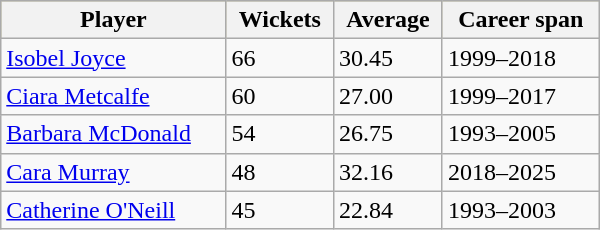<table class="wikitable"  style="width: 400px;">
<tr bgcolor=#bdb76b>
<th>Player</th>
<th>Wickets</th>
<th>Average</th>
<th>Career span</th>
</tr>
<tr>
<td><a href='#'>Isobel Joyce</a></td>
<td>66</td>
<td>30.45</td>
<td>1999–2018</td>
</tr>
<tr>
<td><a href='#'>Ciara Metcalfe</a></td>
<td>60</td>
<td>27.00</td>
<td>1999–2017</td>
</tr>
<tr>
<td><a href='#'>Barbara McDonald</a></td>
<td>54</td>
<td>26.75</td>
<td>1993–2005</td>
</tr>
<tr>
<td><a href='#'>Cara Murray</a></td>
<td>48</td>
<td>32.16</td>
<td>2018–2025</td>
</tr>
<tr>
<td><a href='#'>Catherine O'Neill</a></td>
<td>45</td>
<td>22.84</td>
<td>1993–2003</td>
</tr>
</table>
